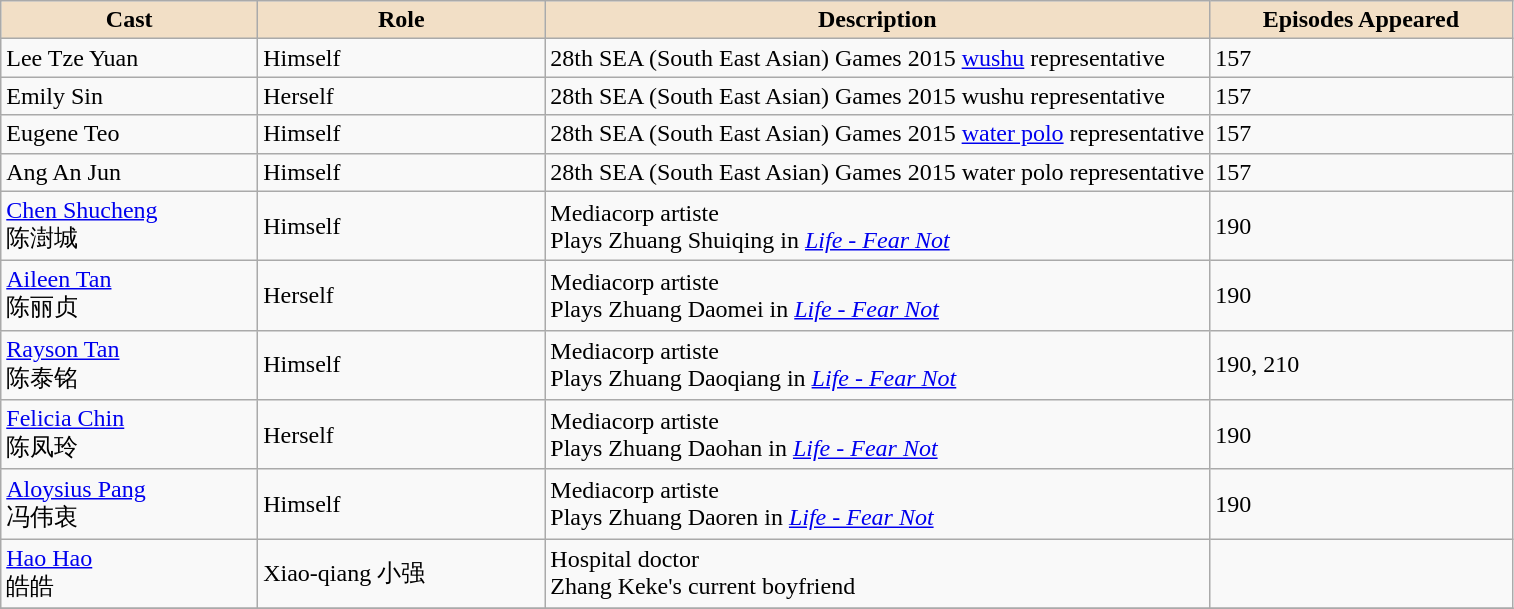<table class="wikitable">
<tr>
<th style="background:#f2dfc6; width:17%">Cast</th>
<th style="background:#f2dfc6; width:19%">Role</th>
<th style="background:#f2dfc6; width:44%">Description</th>
<th style="background:#f2dfc6; width:20%">Episodes Appeared</th>
</tr>
<tr>
<td>Lee Tze Yuan</td>
<td>Himself</td>
<td>28th SEA (South East Asian) Games 2015 <a href='#'>wushu</a> representative</td>
<td>157</td>
</tr>
<tr>
<td>Emily Sin</td>
<td>Herself</td>
<td>28th SEA (South East Asian) Games 2015 wushu  representative</td>
<td>157</td>
</tr>
<tr>
<td>Eugene Teo</td>
<td>Himself</td>
<td>28th SEA (South East Asian) Games 2015 <a href='#'>water polo</a>  representative</td>
<td>157</td>
</tr>
<tr>
<td>Ang An Jun</td>
<td>Himself</td>
<td>28th SEA (South East Asian) Games 2015 water polo representative</td>
<td>157</td>
</tr>
<tr>
<td><a href='#'>Chen Shucheng</a><br>陈澍城</td>
<td>Himself</td>
<td>Mediacorp artiste<br>Plays Zhuang Shuiqing in <em><a href='#'>Life - Fear Not</a></em></td>
<td>190</td>
</tr>
<tr>
<td><a href='#'>Aileen Tan</a><br>陈丽贞</td>
<td>Herself</td>
<td>Mediacorp artiste<br>Plays Zhuang Daomei in <em><a href='#'>Life - Fear Not</a></em></td>
<td>190</td>
</tr>
<tr>
<td><a href='#'>Rayson Tan</a><br>陈泰铭</td>
<td>Himself</td>
<td>Mediacorp artiste<br>Plays Zhuang Daoqiang in <em><a href='#'>Life - Fear Not</a></em></td>
<td>190, 210</td>
</tr>
<tr>
<td><a href='#'>Felicia Chin</a><br>陈凤玲</td>
<td>Herself</td>
<td>Mediacorp artiste<br>Plays Zhuang Daohan in <em><a href='#'>Life - Fear Not</a></em></td>
<td>190</td>
</tr>
<tr>
<td><a href='#'>Aloysius Pang</a><br>冯伟衷</td>
<td>Himself</td>
<td>Mediacorp artiste<br>Plays Zhuang Daoren in <em><a href='#'>Life - Fear Not</a></em></td>
<td>190</td>
</tr>
<tr>
<td><a href='#'>Hao Hao</a><br>皓皓</td>
<td>Xiao-qiang 小强</td>
<td>Hospital doctor<br>Zhang Keke's current boyfriend</td>
<td></td>
</tr>
<tr>
</tr>
</table>
